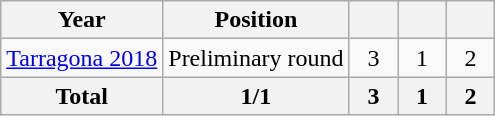<table class="wikitable" style="text-align: center;">
<tr>
<th>Year</th>
<th>Position</th>
<th width=25px></th>
<th width=25px></th>
<th width=25px></th>
</tr>
<tr>
<td style="text-align: left;"> <a href='#'>Tarragona 2018</a></td>
<td>Preliminary round</td>
<td>3</td>
<td>1</td>
<td>2</td>
</tr>
<tr>
<th>Total</th>
<th>1/1</th>
<th>3</th>
<th>1</th>
<th>2</th>
</tr>
</table>
